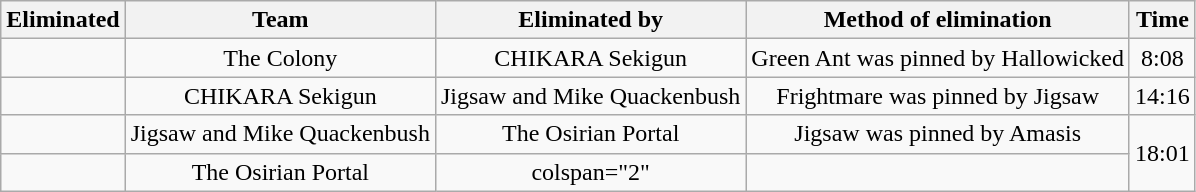<table class="wikitable sortable" style="text-align:center;">
<tr>
<th>Eliminated</th>
<th>Team</th>
<th>Eliminated by</th>
<th>Method of elimination</th>
<th>Time</th>
</tr>
<tr>
<td></td>
<td>The Colony</td>
<td>CHIKARA Sekigun</td>
<td>Green Ant was pinned by Hallowicked</td>
<td>8:08</td>
</tr>
<tr>
<td></td>
<td>CHIKARA Sekigun</td>
<td>Jigsaw and Mike Quackenbush</td>
<td>Frightmare was pinned by Jigsaw</td>
<td>14:16</td>
</tr>
<tr>
<td></td>
<td>Jigsaw and Mike Quackenbush</td>
<td>The Osirian Portal</td>
<td>Jigsaw was pinned by Amasis</td>
<td rowspan="2">18:01</td>
</tr>
<tr>
<td></td>
<td>The Osirian Portal</td>
<td>colspan="2" </td>
</tr>
</table>
